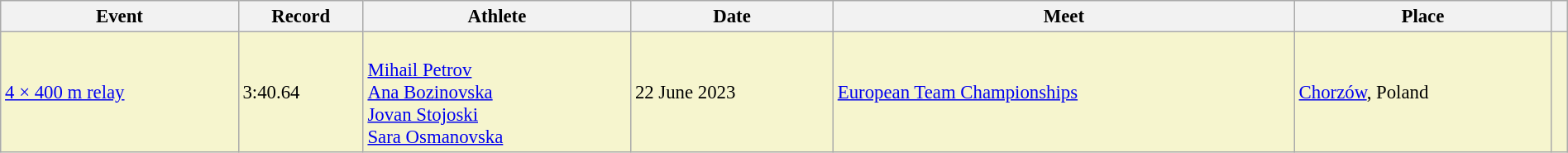<table class="wikitable" style="font-size:95%; width: 100%;">
<tr>
<th>Event</th>
<th>Record</th>
<th>Athlete</th>
<th>Date</th>
<th>Meet</th>
<th>Place</th>
<th></th>
</tr>
<tr style="background:#f6F5CE;">
<td><a href='#'>4 × 400 m relay</a></td>
<td>3:40.64</td>
<td><br><a href='#'>Mihail Petrov</a><br><a href='#'>Ana Bozinovska</a><br><a href='#'>Jovan Stojoski</a><br><a href='#'>Sara Osmanovska</a></td>
<td>22 June 2023</td>
<td><a href='#'>European Team Championships</a></td>
<td><a href='#'>Chorzów</a>, Poland</td>
<td></td>
</tr>
</table>
